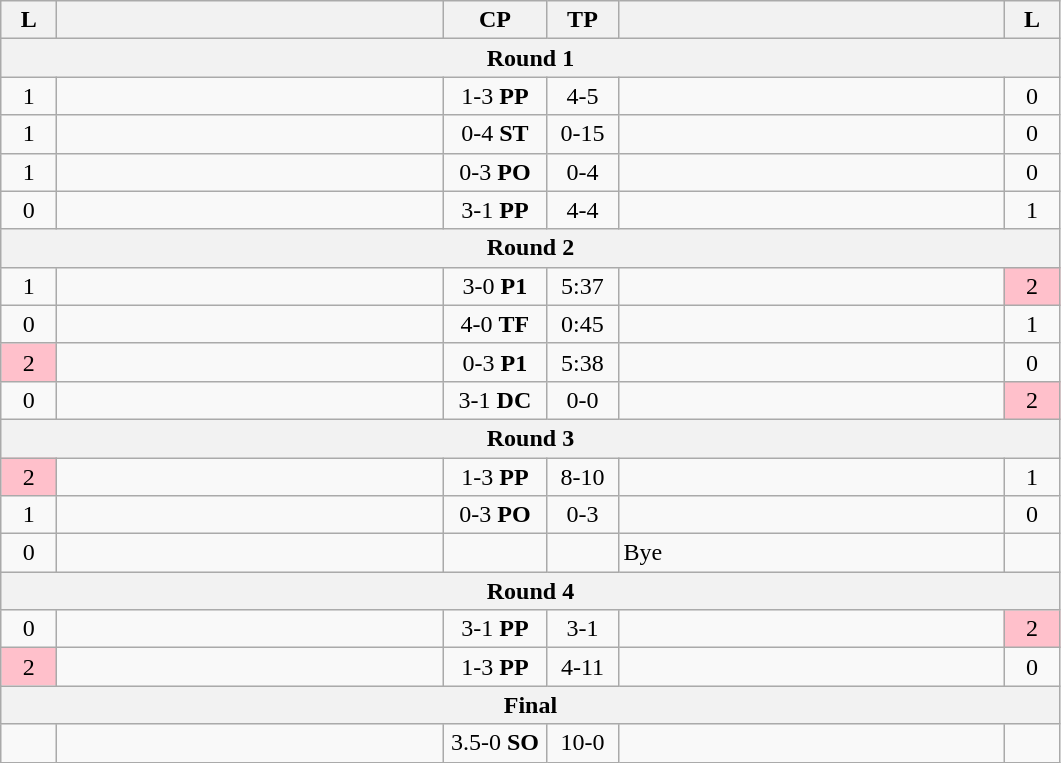<table class="wikitable" style="text-align: center;" |>
<tr>
<th width="30">L</th>
<th width="250"></th>
<th width="62">CP</th>
<th width="40">TP</th>
<th width="250"></th>
<th width="30">L</th>
</tr>
<tr>
<th colspan="7">Round 1</th>
</tr>
<tr>
<td>1</td>
<td style="text-align:left;"></td>
<td>1-3 <strong>PP</strong></td>
<td>4-5</td>
<td style="text-align:left;"><strong></strong></td>
<td>0</td>
</tr>
<tr>
<td>1</td>
<td style="text-align:left;"></td>
<td>0-4 <strong>ST</strong></td>
<td>0-15</td>
<td style="text-align:left;"><strong></strong></td>
<td>0</td>
</tr>
<tr>
<td>1</td>
<td style="text-align:left;"></td>
<td>0-3 <strong>PO</strong></td>
<td>0-4</td>
<td style="text-align:left;"><strong></strong></td>
<td>0</td>
</tr>
<tr>
<td>0</td>
<td style="text-align:left;"><strong></strong></td>
<td>3-1 <strong>PP</strong></td>
<td>4-4</td>
<td style="text-align:left;"></td>
<td>1</td>
</tr>
<tr>
<th colspan="7">Round 2</th>
</tr>
<tr>
<td>1</td>
<td style="text-align:left;"><strong></strong></td>
<td>3-0 <strong>P1</strong></td>
<td>5:37</td>
<td style="text-align:left;"></td>
<td bgcolor=pink>2</td>
</tr>
<tr>
<td>0</td>
<td style="text-align:left;"><strong></strong></td>
<td>4-0 <strong>TF</strong></td>
<td>0:45</td>
<td style="text-align:left;"></td>
<td>1</td>
</tr>
<tr>
<td bgcolor=pink>2</td>
<td style="text-align:left;"></td>
<td>0-3 <strong>P1</strong></td>
<td>5:38</td>
<td style="text-align:left;"><strong></strong></td>
<td>0</td>
</tr>
<tr>
<td>0</td>
<td style="text-align:left;"><strong></strong></td>
<td>3-1 <strong>DC</strong></td>
<td>0-0</td>
<td style="text-align:left;"></td>
<td bgcolor=pink>2</td>
</tr>
<tr>
<th colspan="7">Round 3</th>
</tr>
<tr>
<td bgcolor=pink>2</td>
<td style="text-align:left;"></td>
<td>1-3 <strong>PP</strong></td>
<td>8-10</td>
<td style="text-align:left;"><strong></strong></td>
<td>1</td>
</tr>
<tr>
<td>1</td>
<td style="text-align:left;"></td>
<td>0-3 <strong>PO</strong></td>
<td>0-3</td>
<td style="text-align:left;"><strong></strong></td>
<td>0</td>
</tr>
<tr>
<td>0</td>
<td style="text-align:left;"><strong></strong></td>
<td></td>
<td></td>
<td style="text-align:left;">Bye</td>
<td></td>
</tr>
<tr>
<th colspan="7">Round 4</th>
</tr>
<tr>
<td>0</td>
<td style="text-align:left;"><strong></strong></td>
<td>3-1 <strong>PP</strong></td>
<td>3-1</td>
<td style="text-align:left;"></td>
<td bgcolor=pink>2</td>
</tr>
<tr>
<td bgcolor=pink>2</td>
<td style="text-align:left;"></td>
<td>1-3 <strong>PP</strong></td>
<td>4-11</td>
<td style="text-align:left;"><strong></strong></td>
<td>0</td>
</tr>
<tr>
<th colspan="7">Final</th>
</tr>
<tr>
<td></td>
<td style="text-align:left;"><strong></strong></td>
<td>3.5-0 <strong>SO</strong></td>
<td>10-0</td>
<td style="text-align:left;"></td>
<td></td>
</tr>
</table>
